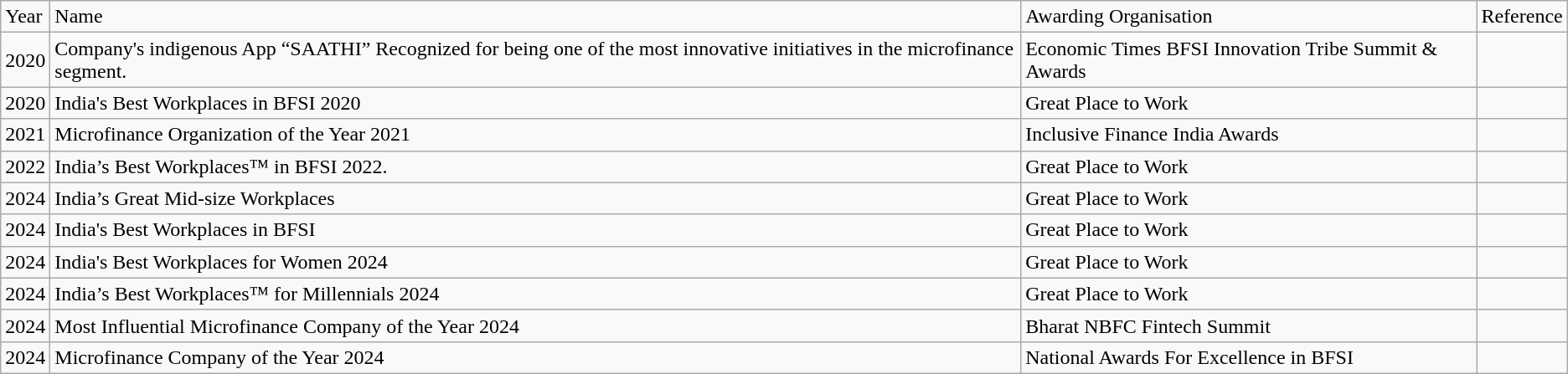<table class="wikitable">
<tr>
<td>Year</td>
<td>Name</td>
<td>Awarding Organisation</td>
<td>Reference</td>
</tr>
<tr>
<td align="right">2020</td>
<td>Company's indigenous App “SAATHI” Recognized for being one of the most innovative initiatives in the microfinance segment.</td>
<td>Economic Times BFSI Innovation Tribe Summit & Awards</td>
<td></td>
</tr>
<tr>
<td align="right">2020</td>
<td>India's Best Workplaces in BFSI 2020</td>
<td>Great Place to Work</td>
<td></td>
</tr>
<tr>
<td align="right">2021</td>
<td>Microfinance Organization of the Year 2021</td>
<td>Inclusive Finance India Awards</td>
<td></td>
</tr>
<tr>
<td align="right">2022</td>
<td>India’s Best Workplaces™ in BFSI 2022.</td>
<td>Great Place to Work</td>
<td></td>
</tr>
<tr>
<td align="right">2024</td>
<td>India’s Great Mid-size Workplaces</td>
<td>Great Place to Work</td>
<td></td>
</tr>
<tr>
<td align="right">2024</td>
<td>India's Best Workplaces in BFSI</td>
<td>Great Place to Work</td>
<td></td>
</tr>
<tr>
<td align="right">2024</td>
<td>India's Best Workplaces for Women 2024</td>
<td>Great Place to Work</td>
<td></td>
</tr>
<tr>
<td align="right">2024</td>
<td>India’s Best Workplaces™ for Millennials 2024</td>
<td>Great Place to Work</td>
<td></td>
</tr>
<tr>
<td align="right">2024</td>
<td>Most Influential Microfinance Company of the Year 2024</td>
<td>Bharat NBFC Fintech Summit</td>
<td></td>
</tr>
<tr>
<td align="right">2024</td>
<td>Microfinance Company of the Year 2024</td>
<td>National Awards For Excellence in BFSI</td>
<td></td>
</tr>
</table>
